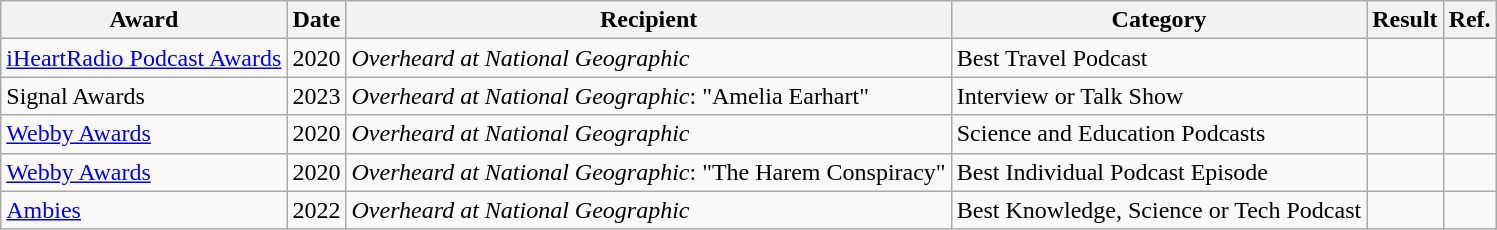<table class="wikitable sortable">
<tr>
<th>Award</th>
<th>Date</th>
<th>Recipient</th>
<th>Category</th>
<th>Result</th>
<th>Ref.</th>
</tr>
<tr>
<td><a href='#'>iHeartRadio Podcast Awards</a></td>
<td>2020</td>
<td><em>Overheard at National Geographic</em></td>
<td>Best Travel Podcast</td>
<td></td>
<td></td>
</tr>
<tr>
<td>Signal Awards</td>
<td>2023</td>
<td><em>Overheard at National Geographic</em>: "Amelia Earhart"</td>
<td>Interview or Talk Show</td>
<td></td>
<td></td>
</tr>
<tr>
<td><a href='#'>Webby Awards</a></td>
<td>2020</td>
<td><em>Overheard at National Geographic</em></td>
<td>Science and Education Podcasts</td>
<td></td>
<td></td>
</tr>
<tr>
<td><a href='#'>Webby Awards</a></td>
<td>2020</td>
<td><em>Overheard at National Geographic</em>: "The Harem Conspiracy"</td>
<td>Best Individual Podcast Episode</td>
<td></td>
<td></td>
</tr>
<tr>
<td><a href='#'>Ambies</a></td>
<td>2022</td>
<td><em>Overheard at National Geographic</em></td>
<td>Best Knowledge, Science or Tech Podcast</td>
<td></td>
<td></td>
</tr>
</table>
